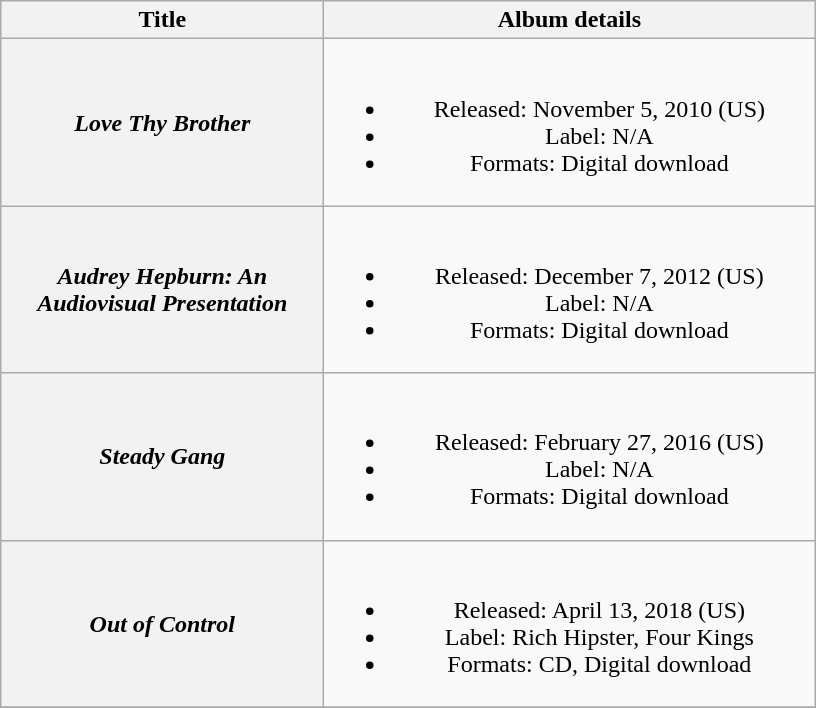<table class="wikitable plainrowheaders" style="text-align:center;" border="1">
<tr>
<th scope="col" style="width:13em;">Title</th>
<th scope="col" style="width:20em;">Album details</th>
</tr>
<tr>
<th scope="row"><em>Love Thy Brother</em></th>
<td><br><ul><li>Released: November 5, 2010 <span>(US)</span></li><li>Label: N/A</li><li>Formats: Digital download</li></ul></td>
</tr>
<tr>
<th scope="row"><em>Audrey Hepburn: An Audiovisual Presentation</em></th>
<td><br><ul><li>Released: December 7, 2012 <span>(US)</span></li><li>Label: N/A</li><li>Formats: Digital download</li></ul></td>
</tr>
<tr>
<th scope="row"><em>Steady Gang</em></th>
<td><br><ul><li>Released: February 27, 2016 <span>(US)</span></li><li>Label: N/A</li><li>Formats: Digital download</li></ul></td>
</tr>
<tr>
<th scope="row"><em>Out of Control</em></th>
<td><br><ul><li>Released: April 13, 2018 <span>(US)</span></li><li>Label: Rich Hipster, Four Kings</li><li>Formats: CD, Digital download</li></ul></td>
</tr>
<tr>
</tr>
</table>
